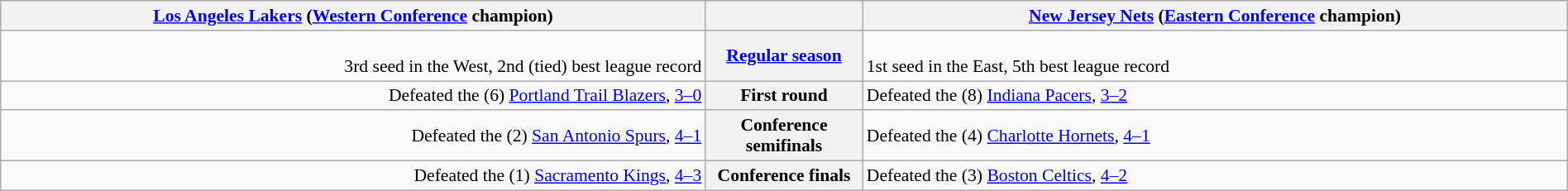<table style="width:100%; font-size:90%" class="wikitable">
<tr valign=top>
<th colspan="2" style="width:45%;"><a href='#'>Los Angeles Lakers</a> (<a href='#'>Western Conference</a> champion)</th>
<th></th>
<th colspan="2" style="width:45%;"><a href='#'>New Jersey Nets</a> (<a href='#'>Eastern Conference</a> champion)</th>
</tr>
<tr>
<td align=right><br>3rd seed in the West, 2nd (tied) best league record</td>
<th colspan=2><a href='#'>Regular season</a></th>
<td><br>1st seed in the East, 5th best league record</td>
</tr>
<tr>
<td align=right>Defeated the (6) <a href='#'>Portland Trail Blazers</a>, <a href='#'>3–0</a></td>
<th colspan=2>First round</th>
<td align=left>Defeated the (8) <a href='#'>Indiana Pacers</a>, <a href='#'>3–2</a></td>
</tr>
<tr>
<td align=right>Defeated the (2) <a href='#'>San Antonio Spurs</a>, <a href='#'>4–1</a></td>
<th colspan=2>Conference semifinals</th>
<td align=left>Defeated the (4) <a href='#'>Charlotte Hornets</a>, <a href='#'>4–1</a></td>
</tr>
<tr>
<td align=right>Defeated the (1) <a href='#'>Sacramento Kings</a>, <a href='#'>4–3</a></td>
<th colspan=2>Conference finals</th>
<td align=left>Defeated the (3) <a href='#'>Boston Celtics</a>, <a href='#'>4–2</a></td>
</tr>
</table>
